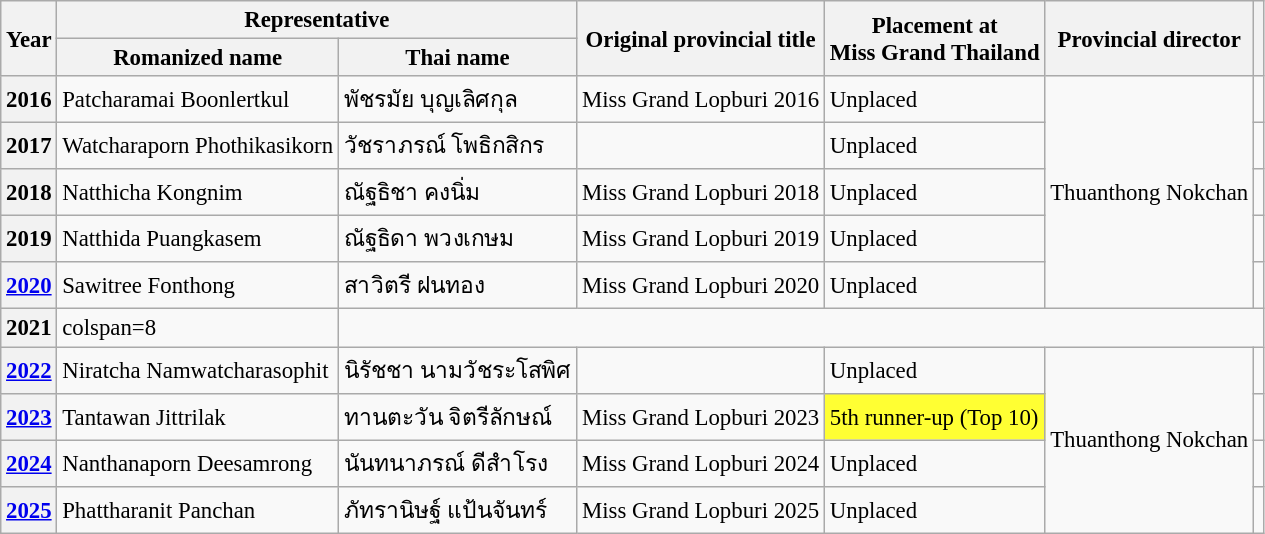<table class="wikitable defaultcenter col2left col3left col6left" style="font-size:95%;">
<tr>
<th rowspan=2>Year</th>
<th colspan=2>Representative</th>
<th rowspan=2>Original provincial title</th>
<th rowspan=2>Placement at<br>Miss Grand Thailand</th>
<th rowspan=2>Provincial director</th>
<th rowspan=2></th>
</tr>
<tr>
<th>Romanized name</th>
<th>Thai name</th>
</tr>
<tr>
<th>2016</th>
<td>Patcharamai Boonlertkul</td>
<td>พัชรมัย บุญเลิศกุล</td>
<td>Miss Grand Lopburi 2016</td>
<td>Unplaced</td>
<td rowspan=5>Thuanthong Nokchan</td>
<td></td>
</tr>
<tr>
<th>2017</th>
<td>Watcharaporn Phothikasikorn</td>
<td>วัชราภรณ์ โพธิกสิกร</td>
<td></td>
<td>Unplaced</td>
<td></td>
</tr>
<tr>
<th>2018</th>
<td>Natthicha Kongnim</td>
<td>ณัฐธิชา คงนิ่ม</td>
<td>Miss Grand Lopburi 2018</td>
<td>Unplaced</td>
<td></td>
</tr>
<tr>
<th>2019</th>
<td>Natthida Puangkasem</td>
<td>ณัฐธิดา พวงเกษม</td>
<td>Miss Grand Lopburi 2019</td>
<td>Unplaced</td>
<td></td>
</tr>
<tr>
<th><a href='#'>2020</a></th>
<td>Sawitree Fonthong</td>
<td>สาวิตรี ฝนทอง</td>
<td>Miss Grand Lopburi 2020</td>
<td>Unplaced</td>
<td></td>
</tr>
<tr>
<th>2021</th>
<td>colspan=8 </td>
</tr>
<tr>
<th><a href='#'>2022</a></th>
<td>Niratcha Namwatcharasophit</td>
<td>นิรัชชา นามวัชระโสพิศ</td>
<td></td>
<td>Unplaced</td>
<td rowspan=5>Thuanthong Nokchan</td>
<td></td>
</tr>
<tr>
<th><a href='#'>2023</a></th>
<td>Tantawan Jittrilak</td>
<td>ทานตะวัน จิตรีลักษณ์</td>
<td>Miss Grand Lopburi 2023</td>
<td bgcolor=#FFFF33>5th runner-up (Top 10)</td>
<td></td>
</tr>
<tr>
<th><a href='#'>2024</a></th>
<td>Nanthanaporn Deesamrong</td>
<td>นันทนาภรณ์ ดีสำโรง</td>
<td>Miss Grand Lopburi 2024</td>
<td>Unplaced</td>
<td></td>
</tr>
<tr>
<th><a href='#'>2025</a></th>
<td>Phattharanit Panchan</td>
<td>ภัทรานิษฐ์ แป้นจันทร์</td>
<td>Miss Grand Lopburi 2025</td>
<td>Unplaced</td>
<td></td>
</tr>
</table>
